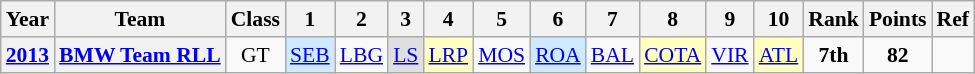<table class="wikitable" style="text-align:center; font-size:90%">
<tr>
<th>Year</th>
<th>Team</th>
<th>Class</th>
<th>1</th>
<th>2</th>
<th>3</th>
<th>4</th>
<th>5</th>
<th>6</th>
<th>7</th>
<th>8</th>
<th>9</th>
<th>10</th>
<th>Rank</th>
<th>Points</th>
<th>Ref</th>
</tr>
<tr>
<th><a href='#'>2013</a></th>
<th><a href='#'>BMW Team RLL</a></th>
<td>GT</td>
<td style="background:#CFEAFF;"><a href='#'>SEB</a><br></td>
<td><a href='#'>LBG</a><br></td>
<td style="background:#DFDFDF;"><a href='#'>LS</a><br></td>
<td style="background:#FFFFBF;"><a href='#'>LRP</a><br></td>
<td><a href='#'>MOS</a><br></td>
<td style="background:#CFEAFF;"><a href='#'>ROA</a><br></td>
<td><a href='#'>BAL</a><br></td>
<td style="background:#FFFFBF;"><a href='#'>COTA</a><br></td>
<td><a href='#'>VIR</a><br></td>
<td style="background:#FFFFBF;"><a href='#'>ATL</a><br></td>
<td><strong>7th</strong></td>
<td><strong>82</strong></td>
<td></td>
</tr>
</table>
